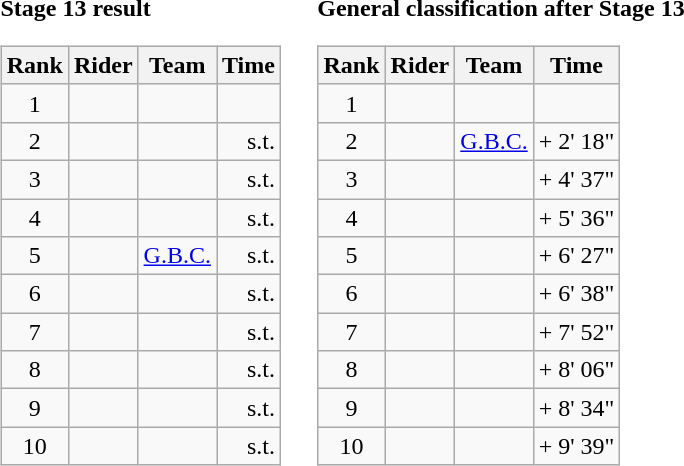<table>
<tr>
<td><strong>Stage 13 result</strong><br><table class="wikitable">
<tr>
<th scope="col">Rank</th>
<th scope="col">Rider</th>
<th scope="col">Team</th>
<th scope="col">Time</th>
</tr>
<tr>
<td style="text-align:center;">1</td>
<td></td>
<td></td>
<td style="text-align:right;"></td>
</tr>
<tr>
<td style="text-align:center;">2</td>
<td></td>
<td></td>
<td style="text-align:right;">s.t.</td>
</tr>
<tr>
<td style="text-align:center;">3</td>
<td></td>
<td></td>
<td style="text-align:right;">s.t.</td>
</tr>
<tr>
<td style="text-align:center;">4</td>
<td></td>
<td></td>
<td style="text-align:right;">s.t.</td>
</tr>
<tr>
<td style="text-align:center;">5</td>
<td></td>
<td><a href='#'>G.B.C.</a></td>
<td style="text-align:right;">s.t.</td>
</tr>
<tr>
<td style="text-align:center;">6</td>
<td></td>
<td></td>
<td style="text-align:right;">s.t.</td>
</tr>
<tr>
<td style="text-align:center;">7</td>
<td></td>
<td></td>
<td style="text-align:right;">s.t.</td>
</tr>
<tr>
<td style="text-align:center;">8</td>
<td></td>
<td></td>
<td style="text-align:right;">s.t.</td>
</tr>
<tr>
<td style="text-align:center;">9</td>
<td></td>
<td></td>
<td style="text-align:right;">s.t.</td>
</tr>
<tr>
<td style="text-align:center;">10</td>
<td></td>
<td></td>
<td style="text-align:right;">s.t.</td>
</tr>
</table>
</td>
<td></td>
<td><strong>General classification after Stage 13</strong><br><table class="wikitable">
<tr>
<th scope="col">Rank</th>
<th scope="col">Rider</th>
<th scope="col">Team</th>
<th scope="col">Time</th>
</tr>
<tr>
<td style="text-align:center;">1</td>
<td></td>
<td></td>
<td style="text-align:right;"></td>
</tr>
<tr>
<td style="text-align:center;">2</td>
<td></td>
<td><a href='#'>G.B.C.</a></td>
<td style="text-align:right;">+ 2' 18"</td>
</tr>
<tr>
<td style="text-align:center;">3</td>
<td></td>
<td></td>
<td style="text-align:right;">+ 4' 37"</td>
</tr>
<tr>
<td style="text-align:center;">4</td>
<td></td>
<td></td>
<td style="text-align:right;">+ 5' 36"</td>
</tr>
<tr>
<td style="text-align:center;">5</td>
<td></td>
<td></td>
<td style="text-align:right;">+ 6' 27"</td>
</tr>
<tr>
<td style="text-align:center;">6</td>
<td></td>
<td></td>
<td style="text-align:right;">+ 6' 38"</td>
</tr>
<tr>
<td style="text-align:center;">7</td>
<td></td>
<td></td>
<td style="text-align:right;">+ 7' 52"</td>
</tr>
<tr>
<td style="text-align:center;">8</td>
<td></td>
<td></td>
<td style="text-align:right;">+ 8' 06"</td>
</tr>
<tr>
<td style="text-align:center;">9</td>
<td></td>
<td></td>
<td style="text-align:right;">+ 8' 34"</td>
</tr>
<tr>
<td style="text-align:center;">10</td>
<td></td>
<td></td>
<td style="text-align:right;">+ 9' 39"</td>
</tr>
</table>
</td>
</tr>
</table>
